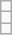<table class="wikitable">
<tr>
<td></td>
</tr>
<tr>
<td></td>
</tr>
<tr>
<td></td>
</tr>
</table>
